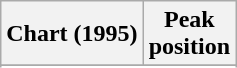<table class="wikitable sortable plainrowheaders" style="text-align:center">
<tr>
<th>Chart (1995)</th>
<th>Peak<br>position</th>
</tr>
<tr>
</tr>
<tr>
</tr>
</table>
